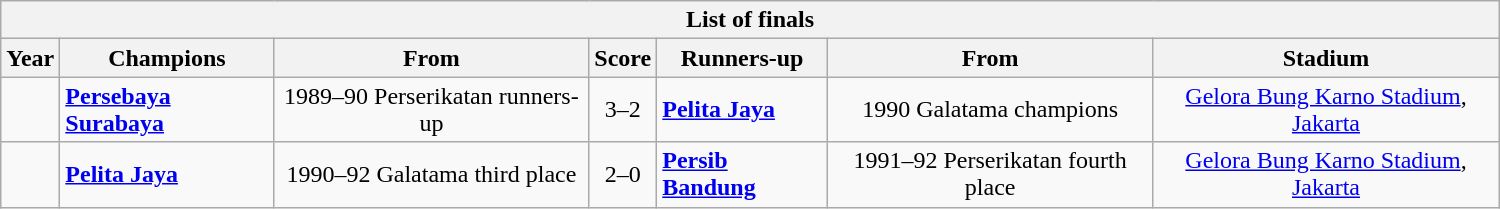<table class="wikitable" style="width:1000px";>
<tr>
<th colspan="7">List of finals</th>
</tr>
<tr>
<th>Year</th>
<th>Champions</th>
<th>From</th>
<th>Score</th>
<th>Runners-up</th>
<th>From</th>
<th>Stadium</th>
</tr>
<tr>
<td align="center"></td>
<td><strong><a href='#'>Persebaya Surabaya</a></strong></td>
<td align="center">1989–90 Perserikatan runners-up</td>
<td align="center">3–2</td>
<td><strong><a href='#'>Pelita Jaya</a></strong></td>
<td align="center">1990 Galatama champions</td>
<td align="center"><a href='#'>Gelora Bung Karno Stadium</a>, <a href='#'>Jakarta</a></td>
</tr>
<tr>
<td align="center"></td>
<td><strong><a href='#'>Pelita Jaya</a></strong></td>
<td align="center">1990–92 Galatama third place</td>
<td align="center">2–0</td>
<td><strong><a href='#'>Persib Bandung</a></strong></td>
<td align="center">1991–92 Perserikatan fourth place</td>
<td align="center"><a href='#'>Gelora Bung Karno Stadium</a>, <a href='#'>Jakarta</a></td>
</tr>
</table>
